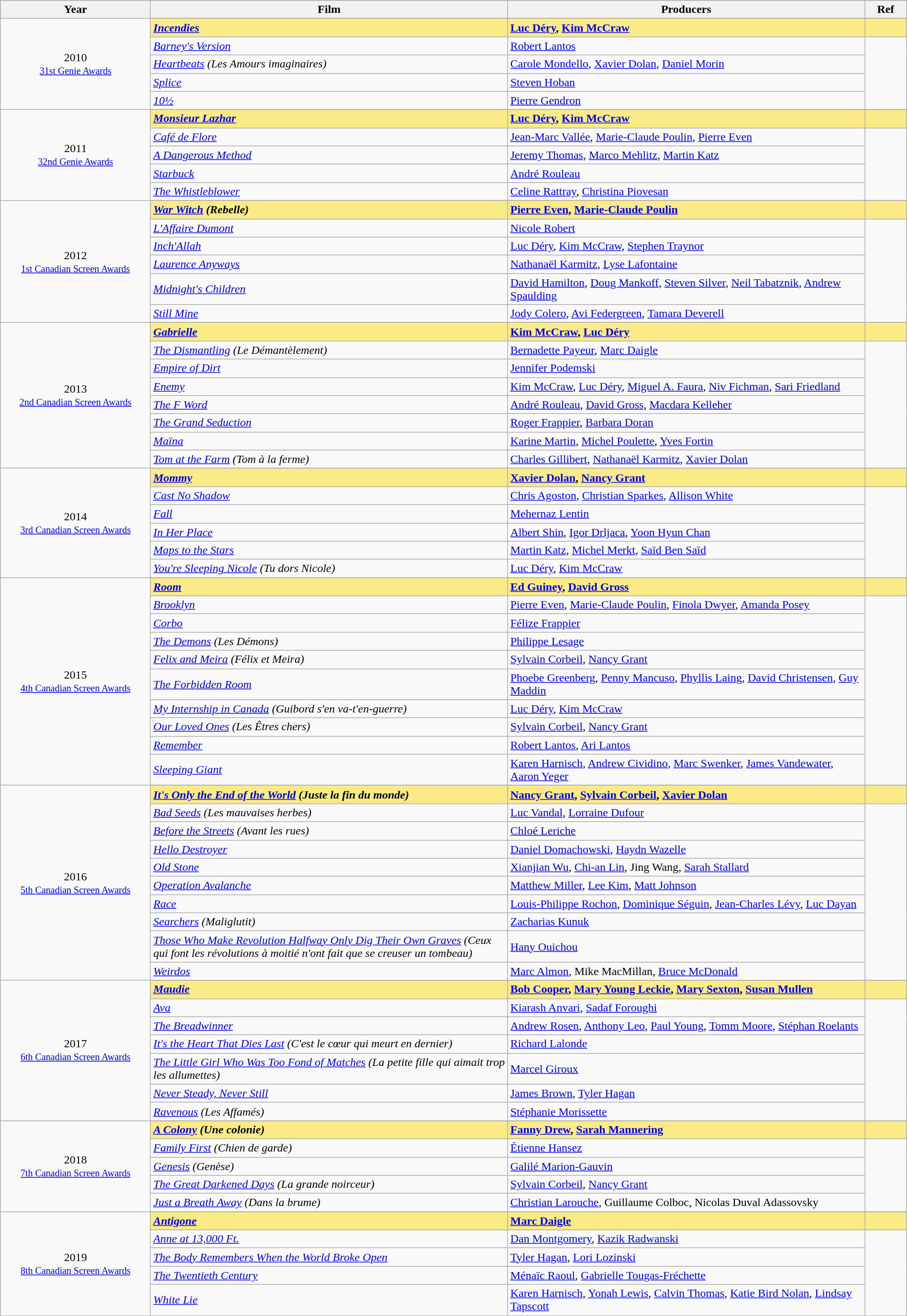<table class="wikitable" style="width:100%;">
<tr style="background:#bebebe;">
<th style="width:8%;">Year</th>
<th style="width:19%;">Film</th>
<th style="width:19%;">Producers</th>
<th style="width:2%;">Ref</th>
</tr>
<tr>
<td rowspan="6" align="center">2010 <br> <small><a href='#'>31st Genie Awards</a></small></td>
</tr>
<tr style="background:#FAEB86">
<td><strong><em><a href='#'>Incendies</a></em></strong></td>
<td><strong><a href='#'>Luc Déry</a>, <a href='#'>Kim McCraw</a></strong></td>
<td></td>
</tr>
<tr>
<td><em><a href='#'>Barney's Version</a></em></td>
<td><a href='#'>Robert Lantos</a></td>
<td rowspan=4></td>
</tr>
<tr>
<td><em><a href='#'>Heartbeats</a> (Les Amours imaginaires)</em></td>
<td><a href='#'>Carole Mondello</a>, <a href='#'>Xavier Dolan</a>, <a href='#'>Daniel Morin</a></td>
</tr>
<tr>
<td><em><a href='#'>Splice</a></em></td>
<td><a href='#'>Steven Hoban</a></td>
</tr>
<tr>
<td><em><a href='#'>10½</a></em></td>
<td><a href='#'>Pierre Gendron</a></td>
</tr>
<tr>
<td rowspan="6" align="center">2011 <br> <small><a href='#'>32nd Genie Awards</a></small></td>
</tr>
<tr style="background:#FAEB86">
<td><strong><em><a href='#'>Monsieur Lazhar</a></em></strong></td>
<td><strong><a href='#'>Luc Déry</a>, <a href='#'>Kim McCraw</a></strong></td>
<td></td>
</tr>
<tr>
<td><em><a href='#'>Café de Flore</a></em></td>
<td><a href='#'>Jean-Marc Vallée</a>, <a href='#'>Marie-Claude Poulin</a>, <a href='#'>Pierre Even</a></td>
<td rowspan=4></td>
</tr>
<tr>
<td><em><a href='#'>A Dangerous Method</a></em></td>
<td><a href='#'>Jeremy Thomas</a>, <a href='#'>Marco Mehlitz</a>, <a href='#'>Martin Katz</a></td>
</tr>
<tr>
<td><em><a href='#'>Starbuck</a></em></td>
<td><a href='#'>André Rouleau</a></td>
</tr>
<tr>
<td><em><a href='#'>The Whistleblower</a></em></td>
<td><a href='#'>Celine Rattray</a>, <a href='#'>Christina Piovesan</a></td>
</tr>
<tr>
<td rowspan="7" align="center">2012 <br> <small><a href='#'>1st Canadian Screen Awards</a></small></td>
</tr>
<tr style="background:#FAEB86">
<td><strong><em><a href='#'>War Witch</a> (Rebelle)</em></strong></td>
<td><strong><a href='#'>Pierre Even</a>, <a href='#'>Marie-Claude Poulin</a></strong></td>
<td></td>
</tr>
<tr>
<td><em><a href='#'>L'Affaire Dumont</a></em></td>
<td><a href='#'>Nicole Robert</a></td>
<td rowspan=5></td>
</tr>
<tr>
<td><em><a href='#'>Inch'Allah</a></em></td>
<td><a href='#'>Luc Déry</a>, <a href='#'>Kim McCraw</a>, <a href='#'>Stephen Traynor</a></td>
</tr>
<tr>
<td><em><a href='#'>Laurence Anyways</a></em></td>
<td><a href='#'>Nathanaël Karmitz</a>, <a href='#'>Lyse Lafontaine</a></td>
</tr>
<tr>
<td><em><a href='#'>Midnight's Children</a></em></td>
<td><a href='#'>David Hamilton</a>, <a href='#'>Doug Mankoff</a>, <a href='#'>Steven Silver</a>, <a href='#'>Neil Tabatznik</a>, <a href='#'>Andrew Spaulding</a></td>
</tr>
<tr>
<td><em><a href='#'>Still Mine</a></em></td>
<td><a href='#'>Jody Colero</a>, <a href='#'>Avi Federgreen</a>, <a href='#'>Tamara Deverell</a></td>
</tr>
<tr>
<td rowspan="9" align="center">2013 <br> <small><a href='#'>2nd Canadian Screen Awards</a></small></td>
</tr>
<tr style="background:#FAEB86">
<td><strong><em><a href='#'>Gabrielle</a></em></strong></td>
<td><strong><a href='#'>Kim McCraw</a>, <a href='#'>Luc Déry</a></strong></td>
<td></td>
</tr>
<tr>
<td><em><a href='#'>The Dismantling</a> (Le Démantèlement)</em></td>
<td><a href='#'>Bernadette Payeur</a>, <a href='#'>Marc Daigle</a></td>
<td rowspan=7></td>
</tr>
<tr>
<td><em><a href='#'>Empire of Dirt</a></em></td>
<td><a href='#'>Jennifer Podemski</a></td>
</tr>
<tr>
<td><em><a href='#'>Enemy</a></em></td>
<td><a href='#'>Kim McCraw</a>, <a href='#'>Luc Déry</a>, <a href='#'>Miguel A. Faura</a>, <a href='#'>Niv Fichman</a>, <a href='#'>Sari Friedland</a></td>
</tr>
<tr>
<td><em><a href='#'>The F Word</a></em></td>
<td><a href='#'>André Rouleau</a>, <a href='#'>David Gross</a>, <a href='#'>Macdara Kelleher</a></td>
</tr>
<tr>
<td><em><a href='#'>The Grand Seduction</a></em></td>
<td><a href='#'>Roger Frappier</a>, <a href='#'>Barbara Doran</a></td>
</tr>
<tr>
<td><em><a href='#'>Maïna</a></em></td>
<td><a href='#'>Karine Martin</a>, <a href='#'>Michel Poulette</a>, <a href='#'>Yves Fortin</a></td>
</tr>
<tr>
<td><em><a href='#'>Tom at the Farm</a> (Tom à la ferme)</em></td>
<td><a href='#'>Charles Gillibert</a>, <a href='#'>Nathanaël Karmitz</a>, <a href='#'>Xavier Dolan</a></td>
</tr>
<tr>
<td rowspan="7" align="center">2014 <br> <small><a href='#'>3rd Canadian Screen Awards</a></small></td>
</tr>
<tr style="background:#FAEB86">
<td><strong><em><a href='#'>Mommy</a></em></strong></td>
<td><strong><a href='#'>Xavier Dolan</a>, <a href='#'>Nancy Grant</a></strong></td>
<td></td>
</tr>
<tr>
<td><em><a href='#'>Cast No Shadow</a></em></td>
<td><a href='#'>Chris Agoston</a>, <a href='#'>Christian Sparkes</a>, <a href='#'>Allison White</a></td>
<td rowspan=5></td>
</tr>
<tr>
<td><em><a href='#'>Fall</a></em></td>
<td><a href='#'>Mehernaz Lentin</a></td>
</tr>
<tr>
<td><em><a href='#'>In Her Place</a></em></td>
<td><a href='#'>Albert Shin</a>, <a href='#'>Igor Drljaca</a>, <a href='#'>Yoon Hyun Chan</a></td>
</tr>
<tr>
<td><em><a href='#'>Maps to the Stars</a></em></td>
<td><a href='#'>Martin Katz</a>, <a href='#'>Michel Merkt</a>, <a href='#'>Saïd Ben Saïd</a></td>
</tr>
<tr>
<td><em><a href='#'>You're Sleeping Nicole</a> (Tu dors Nicole)</em></td>
<td><a href='#'>Luc Déry</a>, <a href='#'>Kim McCraw</a></td>
</tr>
<tr>
<td rowspan="11" align="center">2015 <br> <small><a href='#'>4th Canadian Screen Awards</a></small></td>
</tr>
<tr style="background:#FAEB86">
<td><strong><em><a href='#'>Room</a></em></strong></td>
<td><strong><a href='#'>Ed Guiney</a>, <a href='#'>David Gross</a></strong></td>
<td></td>
</tr>
<tr>
<td><em><a href='#'>Brooklyn</a></em></td>
<td><a href='#'>Pierre Even</a>, <a href='#'>Marie-Claude Poulin</a>, <a href='#'>Finola Dwyer</a>, <a href='#'>Amanda Posey</a></td>
<td rowspan=9></td>
</tr>
<tr>
<td><em><a href='#'>Corbo</a></em></td>
<td><a href='#'>Félize Frappier</a></td>
</tr>
<tr>
<td><em><a href='#'>The Demons</a> (Les Démons)</em></td>
<td><a href='#'>Philippe Lesage</a></td>
</tr>
<tr>
<td><em><a href='#'>Felix and Meira</a> (Félix et Meira)</em></td>
<td><a href='#'>Sylvain Corbeil</a>, <a href='#'>Nancy Grant</a></td>
</tr>
<tr>
<td><em><a href='#'>The Forbidden Room</a></em></td>
<td><a href='#'>Phoebe Greenberg</a>, <a href='#'>Penny Mancuso</a>, <a href='#'>Phyllis Laing</a>, <a href='#'>David Christensen</a>, <a href='#'>Guy Maddin</a></td>
</tr>
<tr>
<td><em><a href='#'>My Internship in Canada</a> (Guibord s'en va-t'en-guerre)</em></td>
<td><a href='#'>Luc Déry</a>, <a href='#'>Kim McCraw</a></td>
</tr>
<tr>
<td><em><a href='#'>Our Loved Ones</a> (Les Êtres chers)</em></td>
<td><a href='#'>Sylvain Corbeil</a>, <a href='#'>Nancy Grant</a></td>
</tr>
<tr>
<td><em><a href='#'>Remember</a></em></td>
<td><a href='#'>Robert Lantos</a>, <a href='#'>Ari Lantos</a></td>
</tr>
<tr>
<td><em><a href='#'>Sleeping Giant</a></em></td>
<td><a href='#'>Karen Harnisch</a>, <a href='#'>Andrew Cividino</a>, <a href='#'>Marc Swenker</a>, <a href='#'>James Vandewater</a>, <a href='#'>Aaron Yeger</a></td>
</tr>
<tr>
<td rowspan="11" align="center">2016 <br> <small><a href='#'>5th Canadian Screen Awards</a></small></td>
</tr>
<tr style="background:#FAEB86">
<td><strong><em><a href='#'>It's Only the End of the World</a> (Juste la fin du monde)</em></strong></td>
<td><strong><a href='#'>Nancy Grant</a>, <a href='#'>Sylvain Corbeil</a>, <a href='#'>Xavier Dolan</a></strong></td>
<td></td>
</tr>
<tr>
<td><em><a href='#'>Bad Seeds</a> (Les mauvaises herbes)</em></td>
<td><a href='#'>Luc Vandal</a>, <a href='#'>Lorraine Dufour</a></td>
<td rowspan=9></td>
</tr>
<tr>
<td><em><a href='#'>Before the Streets</a> (Avant les rues)</em></td>
<td><a href='#'>Chloé Leriche</a></td>
</tr>
<tr>
<td><em><a href='#'>Hello Destroyer</a></em></td>
<td><a href='#'>Daniel Domachowski</a>, <a href='#'>Haydn Wazelle</a></td>
</tr>
<tr>
<td><em><a href='#'>Old Stone</a></em></td>
<td><a href='#'>Xianjian Wu</a>, <a href='#'>Chi-an Lin</a>, Jing Wang, <a href='#'>Sarah Stallard</a></td>
</tr>
<tr>
<td><em><a href='#'>Operation Avalanche</a></em></td>
<td><a href='#'>Matthew Miller</a>, <a href='#'>Lee Kim</a>, <a href='#'>Matt Johnson</a></td>
</tr>
<tr>
<td><em><a href='#'>Race</a></em></td>
<td><a href='#'>Louis-Philippe Rochon</a>, <a href='#'>Dominique Séguin</a>, <a href='#'>Jean-Charles Lévy</a>, <a href='#'>Luc Dayan</a></td>
</tr>
<tr>
<td><em><a href='#'>Searchers</a> (Maliglutit)</em></td>
<td><a href='#'>Zacharias Kunuk</a></td>
</tr>
<tr>
<td><em><a href='#'>Those Who Make Revolution Halfway Only Dig Their Own Graves</a> (Ceux qui font les révolutions à moitié n'ont fait que se creuser un tombeau)</em></td>
<td><a href='#'>Hany Ouichou</a></td>
</tr>
<tr>
<td><em><a href='#'>Weirdos</a></em></td>
<td><a href='#'>Marc Almon</a>, Mike MacMillan, <a href='#'>Bruce McDonald</a></td>
</tr>
<tr>
<td rowspan="8" align="center">2017 <br> <small><a href='#'>6th Canadian Screen Awards</a></small></td>
</tr>
<tr style="background:#FAEB86">
<td><strong><em><a href='#'>Maudie</a></em></strong></td>
<td><strong><a href='#'>Bob Cooper</a>, <a href='#'>Mary Young Leckie</a>, <a href='#'>Mary Sexton</a>, <a href='#'>Susan Mullen</a></strong></td>
<td></td>
</tr>
<tr>
<td><em><a href='#'>Ava</a></em></td>
<td><a href='#'>Kiarash Anvari</a>, <a href='#'>Sadaf Foroughi</a></td>
<td rowspan=6></td>
</tr>
<tr>
<td><em><a href='#'>The Breadwinner</a></em></td>
<td><a href='#'>Andrew Rosen</a>, <a href='#'>Anthony Leo</a>, <a href='#'>Paul Young</a>, <a href='#'>Tomm Moore</a>, <a href='#'>Stéphan Roelants</a></td>
</tr>
<tr>
<td><em><a href='#'>It's the Heart That Dies Last</a> (C'est le cœur qui meurt en dernier)</em></td>
<td><a href='#'>Richard Lalonde</a></td>
</tr>
<tr>
<td><em><a href='#'>The Little Girl Who Was Too Fond of Matches</a> (La petite fille qui aimait trop les allumettes)</em></td>
<td><a href='#'>Marcel Giroux</a></td>
</tr>
<tr>
<td><em><a href='#'>Never Steady, Never Still</a></em></td>
<td><a href='#'>James Brown</a>, <a href='#'>Tyler Hagan</a></td>
</tr>
<tr>
<td><em><a href='#'>Ravenous</a> (Les Affamés)</em></td>
<td><a href='#'>Stéphanie Morissette</a></td>
</tr>
<tr>
<td rowspan="6" align="center">2018 <br> <small><a href='#'>7th Canadian Screen Awards</a></small></td>
</tr>
<tr style="background:#FAEB86">
<td><strong><em><a href='#'>A Colony</a> (Une colonie)</em></strong></td>
<td><strong><a href='#'>Fanny Drew</a>, <a href='#'>Sarah Mannering</a></strong></td>
<td></td>
</tr>
<tr>
<td><em><a href='#'>Family First</a> (Chien de garde)</em></td>
<td><a href='#'>Étienne Hansez</a></td>
<td rowspan=4></td>
</tr>
<tr>
<td><em><a href='#'>Genesis</a> (Genèse)</em></td>
<td><a href='#'>Galilé Marion-Gauvin</a></td>
</tr>
<tr>
<td><em><a href='#'>The Great Darkened Days</a> (La grande noirceur)</em></td>
<td><a href='#'>Sylvain Corbeil</a>, <a href='#'>Nancy Grant</a></td>
</tr>
<tr>
<td><em><a href='#'>Just a Breath Away</a> (Dans la brume)</em></td>
<td><a href='#'>Christian Larouche</a>, Guillaume Colboc, Nicolas Duval Adassovsky</td>
</tr>
<tr>
<td rowspan="6" align="center">2019 <br> <small><a href='#'>8th Canadian Screen Awards</a></small></td>
</tr>
<tr style="background:#FAEB86">
<td><strong><em><a href='#'>Antigone</a></em></strong></td>
<td><strong><a href='#'>Marc Daigle</a></strong></td>
<td></td>
</tr>
<tr>
<td><em><a href='#'>Anne at 13,000 Ft.</a></em></td>
<td><a href='#'>Dan Montgomery</a>, <a href='#'>Kazik Radwanski</a></td>
<td rowspan=4></td>
</tr>
<tr>
<td><em><a href='#'>The Body Remembers When the World Broke Open</a></em></td>
<td><a href='#'>Tyler Hagan</a>, <a href='#'>Lori Lozinski</a></td>
</tr>
<tr>
<td><em><a href='#'>The Twentieth Century</a></em></td>
<td><a href='#'>Ménaïc Raoul</a>, <a href='#'>Gabrielle Tougas-Fréchette</a></td>
</tr>
<tr>
<td><em><a href='#'>White Lie</a></em></td>
<td><a href='#'>Karen Harnisch</a>, <a href='#'>Yonah Lewis</a>, <a href='#'>Calvin Thomas</a>, <a href='#'>Katie Bird Nolan</a>, <a href='#'>Lindsay Tapscott</a></td>
</tr>
</table>
